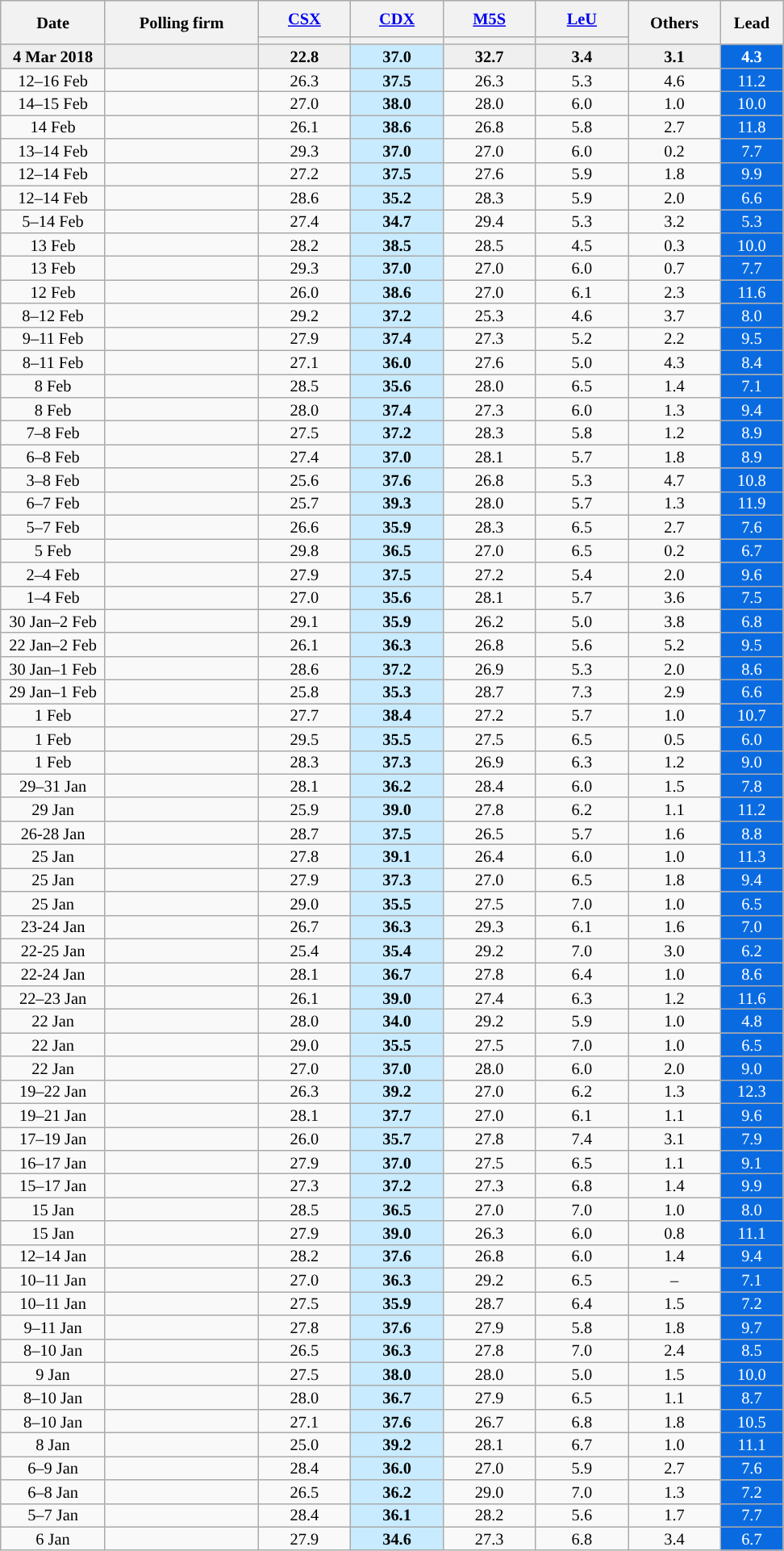<table class="wikitable collapsible" style="text-align:center;font-size:85%;line-height:13px">
<tr style="height:30px; background-color:#E9E9E9">
<th rowspan="2" style="width:80px;">Date</th>
<th rowspan="2" style="width:120px;">Polling firm</th>
<th style="width:70px;"><a href='#'>CSX</a></th>
<th style="width:70px;"><a href='#'>CDX</a></th>
<th style="width:70px;"><a href='#'>M5S</a></th>
<th style="width:70px;"><a href='#'>LeU</a></th>
<th rowspan="2" style="width:70px;">Others</th>
<th rowspan="2" style="width:45px;">Lead</th>
</tr>
<tr>
<th style="background:"></th>
<th style="background:"></th>
<th style="background:"></th>
<th style="background:"></th>
</tr>
<tr style="background:#EFEFEF; font-weight:bold;">
<td>4 Mar 2018</td>
<td> </td>
<td>22.8</td>
<td style="background:#C8EBFF"><strong>37.0</strong></td>
<td>32.7</td>
<td>3.4</td>
<td>3.1</td>
<td style="background:#0A6BE1; color:white;">4.3</td>
</tr>
<tr>
<td>12–16 Feb</td>
<td></td>
<td>26.3</td>
<td style="background:#C8EBFF"><strong>37.5</strong></td>
<td>26.3</td>
<td>5.3</td>
<td>4.6</td>
<td style="background:#0A6BE1; color:white;">11.2</td>
</tr>
<tr>
<td>14–15 Feb</td>
<td></td>
<td>27.0</td>
<td style="background:#C8EBFF"><strong>38.0</strong></td>
<td>28.0</td>
<td>6.0</td>
<td>1.0</td>
<td style="background:#0A6BE1; color:white;">10.0</td>
</tr>
<tr>
<td>14 Feb</td>
<td></td>
<td>26.1</td>
<td style="background:#C8EBFF"><strong>38.6</strong></td>
<td>26.8</td>
<td>5.8</td>
<td>2.7</td>
<td style="background:#0A6BE1; color:white;">11.8</td>
</tr>
<tr>
<td>13–14 Feb</td>
<td></td>
<td>29.3</td>
<td style="background:#C8EBFF"><strong>37.0</strong></td>
<td>27.0</td>
<td>6.0</td>
<td>0.2</td>
<td style="background:#0A6BE1; color:white;">7.7</td>
</tr>
<tr>
<td>12–14 Feb</td>
<td></td>
<td>27.2</td>
<td style="background:#C8EBFF"><strong>37.5</strong></td>
<td>27.6</td>
<td>5.9</td>
<td>1.8</td>
<td style="background:#0A6BE1; color:white;">9.9</td>
</tr>
<tr>
<td>12–14 Feb</td>
<td></td>
<td>28.6</td>
<td style="background:#C8EBFF"><strong>35.2</strong></td>
<td>28.3</td>
<td>5.9</td>
<td>2.0</td>
<td style="background:#0A6BE1; color:white;">6.6</td>
</tr>
<tr>
<td>5–14 Feb</td>
<td></td>
<td>27.4</td>
<td style="background:#C8EBFF"><strong>34.7</strong></td>
<td>29.4</td>
<td>5.3</td>
<td>3.2</td>
<td style="background:#0A6BE1; color:white;">5.3</td>
</tr>
<tr>
<td>13 Feb</td>
<td></td>
<td>28.2</td>
<td style="background:#C8EBFF"><strong>38.5</strong></td>
<td>28.5</td>
<td>4.5</td>
<td>0.3</td>
<td style="background:#0A6BE1; color:white;">10.0</td>
</tr>
<tr>
<td>13 Feb</td>
<td></td>
<td>29.3</td>
<td style="background:#C8EBFF"><strong>37.0</strong></td>
<td>27.0</td>
<td>6.0</td>
<td>0.7</td>
<td style="background:#0A6BE1; color:white;">7.7</td>
</tr>
<tr>
<td>12 Feb</td>
<td></td>
<td>26.0</td>
<td style="background:#C8EBFF"><strong>38.6</strong></td>
<td>27.0</td>
<td>6.1</td>
<td>2.3</td>
<td style="background:#0A6BE1; color:white;">11.6</td>
</tr>
<tr>
<td>8–12 Feb</td>
<td></td>
<td>29.2</td>
<td style="background:#C8EBFF"><strong>37.2</strong></td>
<td>25.3</td>
<td>4.6</td>
<td>3.7</td>
<td style="background:#0A6BE1; color:white;">8.0</td>
</tr>
<tr>
<td>9–11 Feb</td>
<td></td>
<td>27.9</td>
<td style="background:#C8EBFF"><strong>37.4</strong></td>
<td>27.3</td>
<td>5.2</td>
<td>2.2</td>
<td style="background:#0A6BE1; color:white;">9.5</td>
</tr>
<tr>
<td>8–11 Feb</td>
<td></td>
<td>27.1</td>
<td style="background:#C8EBFF"><strong>36.0</strong></td>
<td>27.6</td>
<td>5.0</td>
<td>4.3</td>
<td style="background:#0A6BE1; color:white;">8.4</td>
</tr>
<tr>
<td>8 Feb</td>
<td></td>
<td>28.5</td>
<td style="background:#C8EBFF"><strong>35.6</strong></td>
<td>28.0</td>
<td>6.5</td>
<td>1.4</td>
<td style="background:#0A6BE1; color:white;">7.1</td>
</tr>
<tr>
<td>8 Feb</td>
<td></td>
<td>28.0</td>
<td style="background:#C8EBFF"><strong>37.4</strong></td>
<td>27.3</td>
<td>6.0</td>
<td>1.3</td>
<td style="background:#0A6BE1; color:white;">9.4</td>
</tr>
<tr>
<td>7–8 Feb</td>
<td></td>
<td>27.5</td>
<td style="background:#C8EBFF"><strong>37.2</strong></td>
<td>28.3</td>
<td>5.8</td>
<td>1.2</td>
<td style="background:#0A6BE1; color:white;">8.9</td>
</tr>
<tr>
<td>6–8 Feb</td>
<td></td>
<td>27.4</td>
<td style="background:#C8EBFF"><strong>37.0</strong></td>
<td>28.1</td>
<td>5.7</td>
<td>1.8</td>
<td style="background:#0A6BE1; color:white;">8.9</td>
</tr>
<tr>
<td>3–8 Feb</td>
<td></td>
<td>25.6</td>
<td style="background:#C8EBFF"><strong>37.6</strong></td>
<td>26.8</td>
<td>5.3</td>
<td>4.7</td>
<td style="background:#0A6BE1; color:white;">10.8</td>
</tr>
<tr>
<td>6–7 Feb</td>
<td></td>
<td>25.7</td>
<td style="background:#C8EBFF"><strong>39.3</strong></td>
<td>28.0</td>
<td>5.7</td>
<td>1.3</td>
<td style="background:#0A6BE1; color:white;">11.9</td>
</tr>
<tr>
<td>5–7 Feb</td>
<td></td>
<td>26.6</td>
<td style="background:#C8EBFF"><strong>35.9</strong></td>
<td>28.3</td>
<td>6.5</td>
<td>2.7</td>
<td style="background:#0A6BE1; color:white;">7.6</td>
</tr>
<tr>
<td>5 Feb</td>
<td></td>
<td>29.8</td>
<td style="background:#C8EBFF"><strong>36.5</strong></td>
<td>27.0</td>
<td>6.5</td>
<td>0.2</td>
<td style="background:#0A6BE1; color:white;">6.7</td>
</tr>
<tr>
<td>2–4 Feb</td>
<td></td>
<td>27.9</td>
<td style="background:#C8EBFF"><strong>37.5</strong></td>
<td>27.2</td>
<td>5.4</td>
<td>2.0</td>
<td style="background:#0A6BE1; color:white;">9.6</td>
</tr>
<tr>
<td>1–4 Feb</td>
<td></td>
<td>27.0</td>
<td style="background:#C8EBFF"><strong>35.6</strong></td>
<td>28.1</td>
<td>5.7</td>
<td>3.6</td>
<td style="background:#0A6BE1; color:white;">7.5</td>
</tr>
<tr>
<td>30 Jan–2 Feb</td>
<td></td>
<td>29.1</td>
<td style="background:#C8EBFF"><strong>35.9</strong></td>
<td>26.2</td>
<td>5.0</td>
<td>3.8</td>
<td style="background:#0A6BE1; color:white;">6.8</td>
</tr>
<tr>
<td>22 Jan–2 Feb</td>
<td></td>
<td>26.1</td>
<td style="background:#C8EBFF"><strong>36.3</strong></td>
<td>26.8</td>
<td>5.6</td>
<td>5.2</td>
<td style="background:#0A6BE1; color:white;">9.5</td>
</tr>
<tr>
<td>30 Jan–1 Feb</td>
<td></td>
<td>28.6</td>
<td style="background:#C8EBFF"><strong>37.2</strong></td>
<td>26.9</td>
<td>5.3</td>
<td>2.0</td>
<td style="background:#0A6BE1; color:white;">8.6</td>
</tr>
<tr>
<td>29 Jan–1 Feb</td>
<td></td>
<td>25.8</td>
<td style="background:#C8EBFF"><strong>35.3</strong></td>
<td>28.7</td>
<td>7.3</td>
<td>2.9</td>
<td style="background:#0A6BE1; color:white;">6.6</td>
</tr>
<tr>
<td>1 Feb</td>
<td></td>
<td>27.7</td>
<td style="background:#C8EBFF"><strong>38.4</strong></td>
<td>27.2</td>
<td>5.7</td>
<td>1.0</td>
<td style="background:#0A6BE1; color:white;">10.7</td>
</tr>
<tr>
<td>1 Feb</td>
<td></td>
<td>29.5</td>
<td style="background:#C8EBFF"><strong>35.5</strong></td>
<td>27.5</td>
<td>6.5</td>
<td>0.5</td>
<td style="background:#0A6BE1; color:white;">6.0</td>
</tr>
<tr>
<td>1 Feb</td>
<td></td>
<td>28.3</td>
<td style="background:#C8EBFF"><strong>37.3</strong></td>
<td>26.9</td>
<td>6.3</td>
<td>1.2</td>
<td style="background:#0A6BE1; color:white;">9.0</td>
</tr>
<tr>
<td>29–31 Jan</td>
<td></td>
<td>28.1</td>
<td style="background:#C8EBFF"><strong>36.2</strong></td>
<td>28.4</td>
<td>6.0</td>
<td>1.5</td>
<td style="background:#0A6BE1; color:white;">7.8</td>
</tr>
<tr>
<td>29 Jan</td>
<td></td>
<td>25.9</td>
<td style="background:#C8EBFF"><strong>39.0</strong></td>
<td>27.8</td>
<td>6.2</td>
<td>1.1</td>
<td style="background:#0A6BE1; color:white;">11.2</td>
</tr>
<tr>
<td>26-28 Jan</td>
<td></td>
<td>28.7</td>
<td style="background:#C8EBFF"><strong>37.5</strong></td>
<td>26.5</td>
<td>5.7</td>
<td>1.6</td>
<td style="background:#0A6BE1; color:white;">8.8</td>
</tr>
<tr>
<td>25 Jan</td>
<td></td>
<td>27.8</td>
<td style="background:#C8EBFF"><strong>39.1</strong></td>
<td>26.4</td>
<td>6.0</td>
<td>1.0</td>
<td style="background:#0A6BE1; color:white;">11.3</td>
</tr>
<tr>
<td>25 Jan</td>
<td></td>
<td>27.9</td>
<td style="background:#C8EBFF"><strong>37.3</strong></td>
<td>27.0</td>
<td>6.5</td>
<td>1.8</td>
<td style="background:#0A6BE1; color:white;">9.4</td>
</tr>
<tr>
<td>25 Jan</td>
<td></td>
<td>29.0</td>
<td style="background:#C8EBFF"><strong>35.5</strong></td>
<td>27.5</td>
<td>7.0</td>
<td>1.0</td>
<td style="background:#0A6BE1; color:white;">6.5</td>
</tr>
<tr>
<td>23-24 Jan</td>
<td></td>
<td>26.7</td>
<td style="background:#C8EBFF"><strong>36.3</strong></td>
<td>29.3</td>
<td>6.1</td>
<td>1.6</td>
<td style="background:#0A6BE1; color:white;">7.0</td>
</tr>
<tr>
<td>22-25 Jan</td>
<td> </td>
<td>25.4</td>
<td style="background:#C8EBFF"><strong>35.4</strong></td>
<td>29.2</td>
<td>7.0</td>
<td>3.0</td>
<td style="background:#0A6BE1; color:white;">6.2</td>
</tr>
<tr>
<td>22-24 Jan</td>
<td> </td>
<td>28.1</td>
<td style="background:#C8EBFF"><strong>36.7</strong></td>
<td>27.8</td>
<td>6.4</td>
<td>1.0</td>
<td style="background:#0A6BE1; color:white;">8.6</td>
</tr>
<tr>
<td>22–23 Jan</td>
<td></td>
<td>26.1</td>
<td style="background:#C8EBFF"><strong>39.0</strong></td>
<td>27.4</td>
<td>6.3</td>
<td>1.2</td>
<td style="background:#0A6BE1; color:white;">11.6</td>
</tr>
<tr>
<td>22 Jan</td>
<td></td>
<td>28.0</td>
<td style="background:#C8EBFF"><strong>34.0</strong></td>
<td>29.2</td>
<td>5.9</td>
<td>1.0</td>
<td style="background:#0A6BE1; color:white;">4.8</td>
</tr>
<tr>
<td>22 Jan</td>
<td></td>
<td>29.0</td>
<td style="background:#C8EBFF"><strong>35.5</strong></td>
<td>27.5</td>
<td>7.0</td>
<td>1.0</td>
<td style="background:#0A6BE1; color:white;">6.5</td>
</tr>
<tr>
<td>22 Jan</td>
<td></td>
<td>27.0</td>
<td style="background:#C8EBFF"><strong>37.0</strong></td>
<td>28.0</td>
<td>6.0</td>
<td>2.0</td>
<td style="background:#0A6BE1; color:white;">9.0</td>
</tr>
<tr>
<td>19–22 Jan</td>
<td></td>
<td>26.3</td>
<td style="background:#C8EBFF"><strong>39.2</strong></td>
<td>27.0</td>
<td>6.2</td>
<td>1.3</td>
<td style="background:#0A6BE1; color:white;">12.3</td>
</tr>
<tr>
<td>19–21 Jan</td>
<td></td>
<td>28.1</td>
<td style="background:#C8EBFF"><strong>37.7</strong></td>
<td>27.0</td>
<td>6.1</td>
<td>1.1</td>
<td style="background:#0A6BE1; color:white;">9.6</td>
</tr>
<tr>
<td>17–19 Jan</td>
<td></td>
<td>26.0</td>
<td style="background:#C8EBFF"><strong>35.7</strong></td>
<td>27.8</td>
<td>7.4</td>
<td>3.1</td>
<td style="background:#0A6BE1; color:white;">7.9</td>
</tr>
<tr>
<td>16–17 Jan</td>
<td></td>
<td>27.9</td>
<td style="background:#C8EBFF"><strong>37.0</strong></td>
<td>27.5</td>
<td>6.5</td>
<td>1.1</td>
<td style="background:#0A6BE1; color:white;">9.1</td>
</tr>
<tr>
<td>15–17 Jan</td>
<td></td>
<td>27.3</td>
<td style="background:#C8EBFF"><strong>37.2</strong></td>
<td>27.3</td>
<td>6.8</td>
<td>1.4</td>
<td style="background:#0A6BE1; color:white;">9.9</td>
</tr>
<tr>
<td>15 Jan</td>
<td></td>
<td>28.5</td>
<td style="background:#C8EBFF"><strong>36.5</strong></td>
<td>27.0</td>
<td>7.0</td>
<td>1.0</td>
<td style="background:#0A6BE1; color:white;">8.0</td>
</tr>
<tr>
<td>15 Jan</td>
<td></td>
<td>27.9</td>
<td style="background:#C8EBFF"><strong>39.0</strong></td>
<td>26.3</td>
<td>6.0</td>
<td>0.8</td>
<td style="background:#0A6BE1; color:white;">11.1</td>
</tr>
<tr>
<td>12–14 Jan</td>
<td></td>
<td>28.2</td>
<td style="background:#C8EBFF"><strong>37.6</strong></td>
<td>26.8</td>
<td>6.0</td>
<td>1.4</td>
<td style="background:#0A6BE1; color:white;">9.4</td>
</tr>
<tr>
<td>10–11 Jan</td>
<td></td>
<td>27.0</td>
<td style="background:#C8EBFF"><strong>36.3</strong></td>
<td>29.2</td>
<td>6.5</td>
<td>–</td>
<td style="background:#0A6BE1; color:white;">7.1</td>
</tr>
<tr>
<td>10–11 Jan</td>
<td></td>
<td>27.5</td>
<td style="background:#C8EBFF"><strong>35.9</strong></td>
<td>28.7</td>
<td>6.4</td>
<td>1.5</td>
<td style="background:#0A6BE1; color:white;">7.2</td>
</tr>
<tr>
<td>9–11 Jan</td>
<td></td>
<td>27.8</td>
<td style="background:#C8EBFF"><strong>37.6</strong></td>
<td>27.9</td>
<td>5.8</td>
<td>1.8</td>
<td style="background:#0A6BE1; color:white;">9.7</td>
</tr>
<tr>
<td>8–10 Jan</td>
<td></td>
<td>26.5</td>
<td style="background:#C8EBFF"><strong>36.3</strong></td>
<td>27.8</td>
<td>7.0</td>
<td>2.4</td>
<td style="background:#0A6BE1; color:white;">8.5</td>
</tr>
<tr>
<td>9 Jan</td>
<td></td>
<td>27.5</td>
<td style="background:#C8EBFF"><strong>38.0</strong></td>
<td>28.0</td>
<td>5.0</td>
<td>1.5</td>
<td style="background:#0A6BE1; color:white;">10.0</td>
</tr>
<tr>
<td>8–10 Jan</td>
<td></td>
<td>28.0</td>
<td style="background:#C8EBFF"><strong>36.7</strong></td>
<td>27.9</td>
<td>6.5</td>
<td>1.1</td>
<td style="background:#0A6BE1; color:white;">8.7</td>
</tr>
<tr>
<td>8–10 Jan</td>
<td></td>
<td>27.1</td>
<td style="background:#C8EBFF"><strong>37.6</strong></td>
<td>26.7</td>
<td>6.8</td>
<td>1.8</td>
<td style="background:#0A6BE1; color:white;">10.5</td>
</tr>
<tr>
<td>8 Jan</td>
<td></td>
<td>25.0</td>
<td style="background:#C8EBFF"><strong>39.2</strong></td>
<td>28.1</td>
<td>6.7</td>
<td>1.0</td>
<td style="background:#0A6BE1; color:white;">11.1</td>
</tr>
<tr>
<td>6–9 Jan</td>
<td></td>
<td>28.4</td>
<td style="background:#C8EBFF"><strong>36.0</strong></td>
<td>27.0</td>
<td>5.9</td>
<td>2.7</td>
<td style="background:#0A6BE1; color:white;">7.6</td>
</tr>
<tr>
<td>6–8 Jan</td>
<td></td>
<td>26.5</td>
<td style="background:#C8EBFF"><strong>36.2</strong></td>
<td>29.0</td>
<td>7.0</td>
<td>1.3</td>
<td style="background:#0A6BE1; color:white;">7.2</td>
</tr>
<tr>
<td>5–7 Jan</td>
<td></td>
<td>28.4</td>
<td style="background:#C8EBFF"><strong>36.1</strong></td>
<td>28.2</td>
<td>5.6</td>
<td>1.7</td>
<td style="background:#0A6BE1; color:white;">7.7</td>
</tr>
<tr>
<td>6 Jan</td>
<td> </td>
<td>27.9</td>
<td style="background:#C8EBFF"><strong>34.6</strong></td>
<td>27.3</td>
<td>6.8</td>
<td>3.4</td>
<td style="background:#0A6BE1; color:white;">6.7</td>
</tr>
</table>
